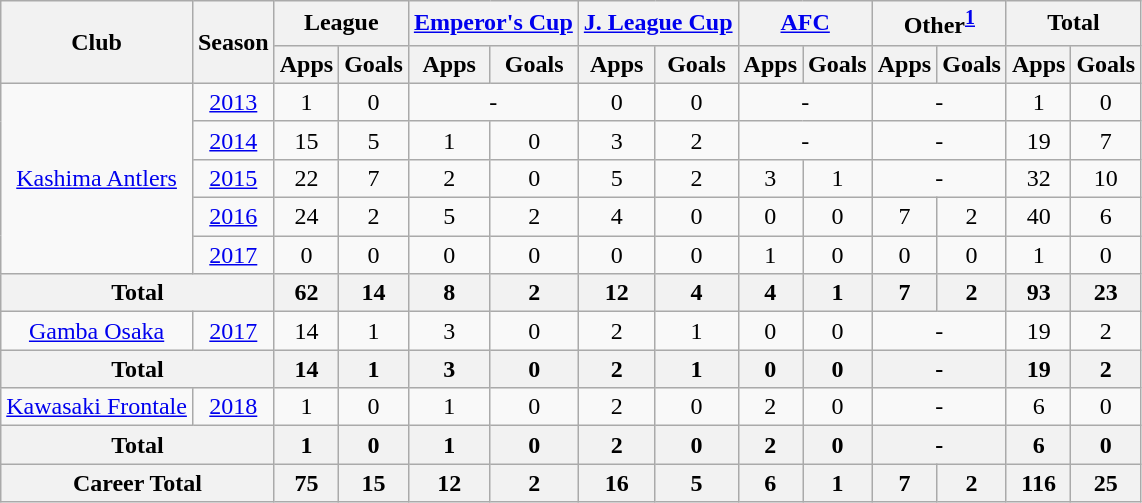<table class="wikitable" style="text-align:center;">
<tr>
<th rowspan="2">Club</th>
<th rowspan="2">Season</th>
<th colspan="2">League</th>
<th colspan="2"><a href='#'>Emperor's Cup</a></th>
<th colspan="2"><a href='#'>J. League Cup</a></th>
<th colspan="2"><a href='#'>AFC</a></th>
<th colspan="2">Other<sup><a href='#'>1</a></sup></th>
<th colspan="2">Total</th>
</tr>
<tr>
<th>Apps</th>
<th>Goals</th>
<th>Apps</th>
<th>Goals</th>
<th>Apps</th>
<th>Goals</th>
<th>Apps</th>
<th>Goals</th>
<th>Apps</th>
<th>Goals</th>
<th>Apps</th>
<th>Goals</th>
</tr>
<tr>
<td rowspan="5"><a href='#'>Kashima Antlers</a></td>
<td><a href='#'>2013</a></td>
<td>1</td>
<td>0</td>
<td colspan="2">-</td>
<td>0</td>
<td>0</td>
<td colspan="2">-</td>
<td colspan="2">-</td>
<td>1</td>
<td>0</td>
</tr>
<tr>
<td><a href='#'>2014</a></td>
<td>15</td>
<td>5</td>
<td>1</td>
<td>0</td>
<td>3</td>
<td>2</td>
<td colspan="2">-</td>
<td colspan="2">-</td>
<td>19</td>
<td>7</td>
</tr>
<tr>
<td><a href='#'>2015</a></td>
<td>22</td>
<td>7</td>
<td>2</td>
<td>0</td>
<td>5</td>
<td>2</td>
<td>3</td>
<td>1</td>
<td colspan="2">-</td>
<td>32</td>
<td>10</td>
</tr>
<tr>
<td><a href='#'>2016</a></td>
<td>24</td>
<td>2</td>
<td>5</td>
<td>2</td>
<td>4</td>
<td>0</td>
<td>0</td>
<td>0</td>
<td>7</td>
<td>2</td>
<td>40</td>
<td>6</td>
</tr>
<tr>
<td><a href='#'>2017</a></td>
<td>0</td>
<td>0</td>
<td>0</td>
<td>0</td>
<td>0</td>
<td>0</td>
<td>1</td>
<td>0</td>
<td>0</td>
<td>0</td>
<td>1</td>
<td>0</td>
</tr>
<tr>
<th colspan="2">Total</th>
<th>62</th>
<th>14</th>
<th>8</th>
<th>2</th>
<th>12</th>
<th>4</th>
<th>4</th>
<th>1</th>
<th>7</th>
<th>2</th>
<th>93</th>
<th>23</th>
</tr>
<tr>
<td><a href='#'>Gamba Osaka</a></td>
<td><a href='#'>2017</a></td>
<td>14</td>
<td>1</td>
<td>3</td>
<td>0</td>
<td>2</td>
<td>1</td>
<td>0</td>
<td>0</td>
<td colspan="2">-</td>
<td>19</td>
<td>2</td>
</tr>
<tr>
<th colspan="2">Total</th>
<th>14</th>
<th>1</th>
<th>3</th>
<th>0</th>
<th>2</th>
<th>1</th>
<th>0</th>
<th>0</th>
<th colspan="2">-</th>
<th>19</th>
<th>2</th>
</tr>
<tr>
<td><a href='#'>Kawasaki Frontale</a></td>
<td><a href='#'>2018</a></td>
<td>1</td>
<td>0</td>
<td>1</td>
<td>0</td>
<td>2</td>
<td>0</td>
<td>2</td>
<td>0</td>
<td colspan="2">-</td>
<td>6</td>
<td>0</td>
</tr>
<tr>
<th colspan="2">Total</th>
<th>1</th>
<th>0</th>
<th>1</th>
<th>0</th>
<th>2</th>
<th>0</th>
<th>2</th>
<th>0</th>
<th colspan="2">-</th>
<th>6</th>
<th>0</th>
</tr>
<tr>
<th colspan="2">Career Total</th>
<th>75</th>
<th>15</th>
<th>12</th>
<th>2</th>
<th>16</th>
<th>5</th>
<th>6</th>
<th>1</th>
<th>7</th>
<th>2</th>
<th>116</th>
<th>25</th>
</tr>
</table>
